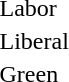<table style="margin-top:1em">
<tr>
<td width=20 > </td>
<td>Labor</td>
</tr>
<tr>
<td> </td>
<td>Liberal</td>
</tr>
<tr>
<td> </td>
<td>Green</td>
</tr>
</table>
